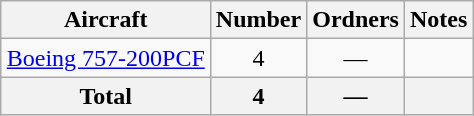<table class="wikitable" style="margin:0.5em auto; text-align:center">
<tr>
<th>Aircraft</th>
<th>Number</th>
<th>Ordners</th>
<th>Notes</th>
</tr>
<tr>
<td><a href='#'>Boeing 757-200PCF</a></td>
<td>4</td>
<td>—</td>
<td></td>
</tr>
<tr>
<th>Total</th>
<th>4</th>
<th>—</th>
<th></th>
</tr>
</table>
